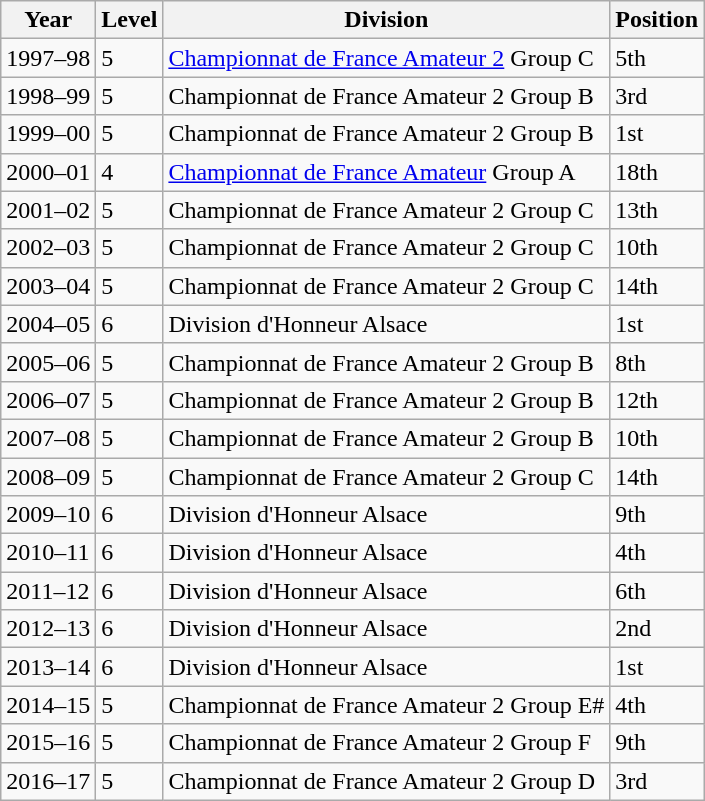<table class="wikitable">
<tr>
<th>Year</th>
<th>Level</th>
<th>Division</th>
<th>Position</th>
</tr>
<tr>
<td>1997–98</td>
<td>5</td>
<td><a href='#'>Championnat de France Amateur 2</a> Group C</td>
<td>5th</td>
</tr>
<tr>
<td>1998–99</td>
<td>5</td>
<td>Championnat de France Amateur 2 Group B</td>
<td>3rd</td>
</tr>
<tr>
<td>1999–00</td>
<td>5</td>
<td>Championnat de France Amateur 2 Group B</td>
<td>1st</td>
</tr>
<tr>
<td>2000–01</td>
<td>4</td>
<td><a href='#'>Championnat de France Amateur</a> Group A</td>
<td>18th</td>
</tr>
<tr>
<td>2001–02</td>
<td>5</td>
<td>Championnat de France Amateur 2 Group C</td>
<td>13th</td>
</tr>
<tr>
<td>2002–03</td>
<td>5</td>
<td>Championnat de France Amateur 2 Group C</td>
<td>10th</td>
</tr>
<tr>
<td>2003–04</td>
<td>5</td>
<td>Championnat de France Amateur 2 Group C</td>
<td>14th</td>
</tr>
<tr>
<td>2004–05</td>
<td>6</td>
<td>Division d'Honneur Alsace</td>
<td>1st</td>
</tr>
<tr>
<td>2005–06</td>
<td>5</td>
<td>Championnat de France Amateur 2 Group B</td>
<td>8th</td>
</tr>
<tr>
<td>2006–07</td>
<td>5</td>
<td>Championnat de France Amateur 2 Group B</td>
<td>12th</td>
</tr>
<tr>
<td>2007–08</td>
<td>5</td>
<td>Championnat de France Amateur 2 Group B</td>
<td>10th</td>
</tr>
<tr>
<td>2008–09</td>
<td>5</td>
<td>Championnat de France Amateur 2 Group C</td>
<td>14th</td>
</tr>
<tr>
<td>2009–10</td>
<td>6</td>
<td>Division d'Honneur Alsace</td>
<td>9th</td>
</tr>
<tr>
<td>2010–11</td>
<td>6</td>
<td>Division d'Honneur Alsace</td>
<td>4th</td>
</tr>
<tr>
<td>2011–12</td>
<td>6</td>
<td>Division d'Honneur Alsace</td>
<td>6th</td>
</tr>
<tr>
<td>2012–13</td>
<td>6</td>
<td>Division d'Honneur Alsace</td>
<td>2nd</td>
</tr>
<tr>
<td>2013–14</td>
<td>6</td>
<td>Division d'Honneur Alsace</td>
<td>1st</td>
</tr>
<tr>
<td>2014–15</td>
<td>5</td>
<td>Championnat de France Amateur 2 Group E#</td>
<td>4th</td>
</tr>
<tr>
<td>2015–16</td>
<td>5</td>
<td>Championnat de France Amateur 2 Group F</td>
<td>9th</td>
</tr>
<tr>
<td>2016–17</td>
<td>5</td>
<td>Championnat de France Amateur 2 Group D</td>
<td>3rd</td>
</tr>
</table>
